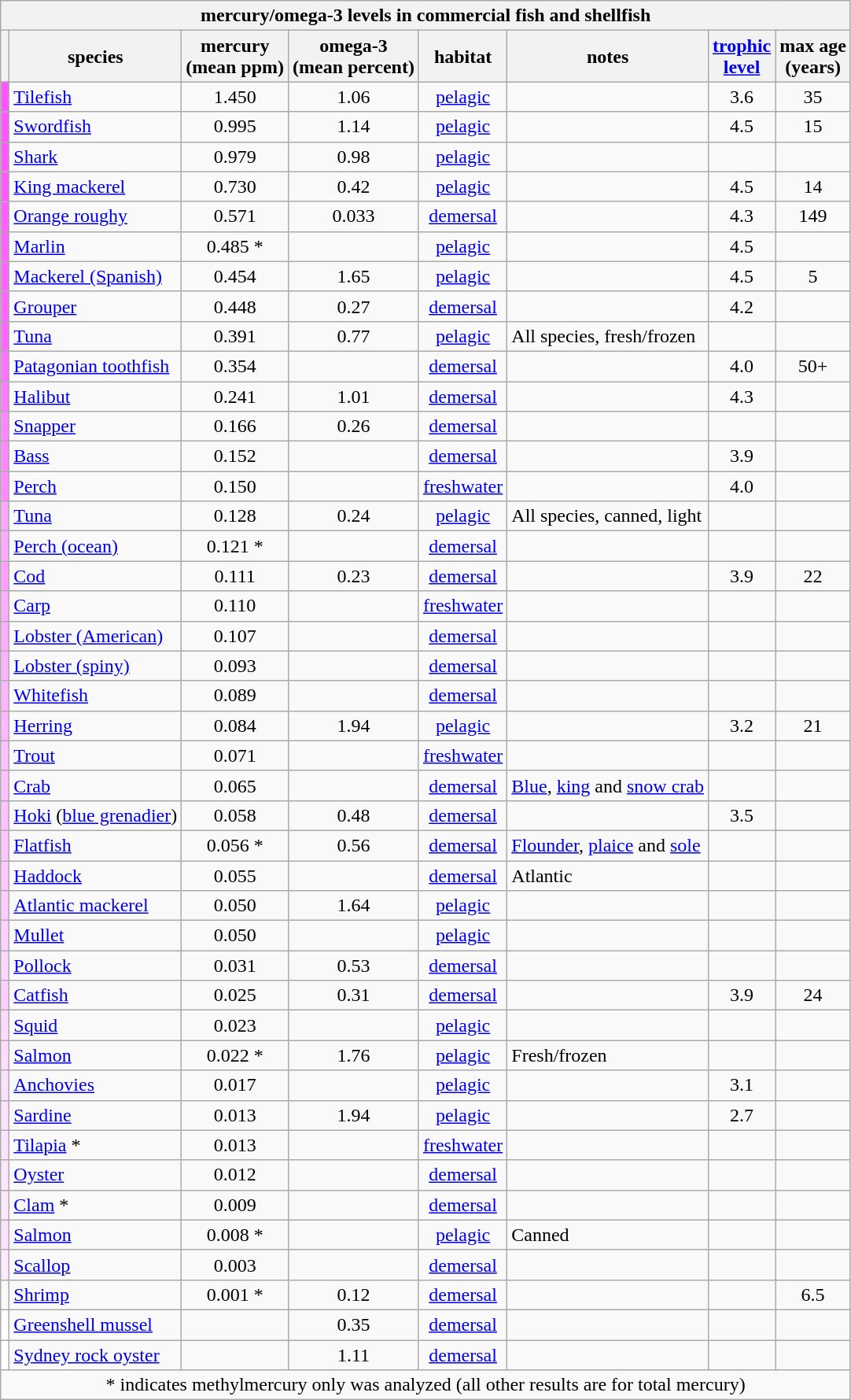<table class="wikitable sortable collapsible collapsed">
<tr>
<th colspan="8" style="width:540px;">mercury/omega-3 levels in commercial fish and shellfish</th>
</tr>
<tr>
<th class="unsortable"></th>
<th>species</th>
<th>mercury<br>(mean ppm)</th>
<th>omega-3<br>(mean percent)</th>
<th>habitat</th>
<th>notes</th>
<th><a href='#'>trophic<br>level</a></th>
<th>max age<br>(years)</th>
</tr>
<tr>
<td style="background:#ff54ff;"></td>
<td><a href='#'>Tilefish</a></td>
<td style="text-align:center;">1.450</td>
<td style="text-align:center;">1.06</td>
<td style="text-align:center;"><a href='#'>pelagic</a></td>
<td></td>
<td style="text-align:center;">3.6</td>
<td style="text-align:center;">35</td>
</tr>
<tr>
<td style="background:#ff56ff;"></td>
<td><a href='#'>Swordfish</a></td>
<td style="text-align:center;">0.995</td>
<td style="text-align:center;">1.14</td>
<td style="text-align:center;"><a href='#'>pelagic</a></td>
<td></td>
<td style="text-align:center;">4.5</td>
<td style="text-align:center;">15</td>
</tr>
<tr>
<td style="background:#ff58ff;"></td>
<td><a href='#'>Shark</a></td>
<td style="text-align:center;">0.979</td>
<td style="text-align:center;">0.98</td>
<td style="text-align:center;"><a href='#'>pelagic</a></td>
<td></td>
<td style="text-align:center;"></td>
<td style="text-align:center;"></td>
</tr>
<tr>
<td style="background:#ff5bff;"></td>
<td><a href='#'>King mackerel</a></td>
<td style="text-align:center;">0.730</td>
<td style="text-align:center;">0.42</td>
<td style="text-align:center;"><a href='#'>pelagic</a></td>
<td></td>
<td style="text-align:center;">4.5</td>
<td style="text-align:center;">14</td>
</tr>
<tr>
<td style="background:#ff60ff;"></td>
<td><a href='#'>Orange roughy</a></td>
<td style="text-align:center;">0.571</td>
<td style="text-align:center;">0.033</td>
<td style="text-align:center;"><a href='#'>demersal</a></td>
<td></td>
<td style="text-align:center;">4.3</td>
<td style="text-align:center;">149</td>
</tr>
<tr>
<td style="background:#ff62ff;"></td>
<td><a href='#'>Marlin</a></td>
<td style="text-align:center;">0.485 *</td>
<td style="text-align:center;"></td>
<td style="text-align:center;"><a href='#'>pelagic</a></td>
<td></td>
<td style="text-align:center;">4.5</td>
<td style="text-align:center;"></td>
</tr>
<tr>
<td style="background:#ff64ff;"></td>
<td><a href='#'>Mackerel (Spanish)</a></td>
<td style="text-align:center;">0.454</td>
<td style="text-align:center;">1.65</td>
<td style="text-align:center;"><a href='#'>pelagic</a></td>
<td></td>
<td style="text-align:center;">4.5</td>
<td style="text-align:center;">5</td>
</tr>
<tr>
<td style="background:#f6f;"></td>
<td><a href='#'>Grouper</a></td>
<td style="text-align:center;">0.448</td>
<td style="text-align:center;">0.27</td>
<td style="text-align:center;"><a href='#'>demersal</a></td>
<td></td>
<td style="text-align:center;">4.2</td>
<td style="text-align:center;"></td>
</tr>
<tr>
<td style="background:#ff68ff;"></td>
<td><a href='#'>Tuna</a></td>
<td style="text-align:center;">0.391</td>
<td style="text-align:center;">0.77</td>
<td style="text-align:center;"><a href='#'>pelagic</a></td>
<td>All species, fresh/frozen</td>
<td style="text-align:center;"></td>
<td style="text-align:center;"></td>
</tr>
<tr>
<td style="background:#ff72ff;"></td>
<td><a href='#'>Patagonian toothfish</a></td>
<td style="text-align:center;">0.354</td>
<td style="text-align:center;"></td>
<td style="text-align:center;"><a href='#'>demersal</a></td>
<td></td>
<td style="text-align:center;">4.0</td>
<td style="text-align:center;">50+</td>
</tr>
<tr>
<td style="background:#ff7bff;"></td>
<td><a href='#'>Halibut</a></td>
<td style="text-align:center;">0.241</td>
<td style="text-align:center;">1.01</td>
<td style="text-align:center;"><a href='#'>demersal</a></td>
<td></td>
<td style="text-align:center;">4.3</td>
<td style="text-align:center;"></td>
</tr>
<tr>
<td style="background:#ff86ff;"></td>
<td><a href='#'>Snapper</a></td>
<td style="text-align:center;">0.166</td>
<td style="text-align:center;">0.26</td>
<td style="text-align:center;"><a href='#'>demersal</a></td>
<td></td>
<td style="text-align:center;"></td>
<td style="text-align:center;"></td>
</tr>
<tr>
<td style="background:#ff88ff;"></td>
<td><a href='#'>Bass</a></td>
<td style="text-align:center;">0.152</td>
<td style="text-align:center;"></td>
<td style="text-align:center;"><a href='#'>demersal</a></td>
<td></td>
<td style="text-align:center;">3.9</td>
<td style="text-align:center;"></td>
</tr>
<tr>
<td style="background:#ff8bff;"></td>
<td><a href='#'>Perch</a></td>
<td style="text-align:center;">0.150</td>
<td style="text-align:center;"></td>
<td style="text-align:center;"><a href='#'>freshwater</a></td>
<td></td>
<td style="text-align:center;">4.0</td>
<td style="text-align:center;"></td>
</tr>
<tr>
<td style="background:#ffa6ff;"></td>
<td><a href='#'>Tuna</a></td>
<td style="text-align:center;">0.128</td>
<td style="text-align:center;">0.24</td>
<td style="text-align:center;"><a href='#'>pelagic</a></td>
<td>All species, canned, light</td>
<td style="text-align:center;"></td>
<td style="text-align:center;"></td>
</tr>
<tr>
<td style="background:#ffa8ff;"></td>
<td><a href='#'>Perch (ocean)</a></td>
<td style="text-align:center;">0.121 *</td>
<td style="text-align:center;"></td>
<td style="text-align:center;"><a href='#'>demersal</a></td>
<td style="text-align:center;"></td>
<td style="text-align:center;"></td>
<td style="text-align:center;"></td>
</tr>
<tr>
<td style="background:#ffa0ff;"></td>
<td><a href='#'>Cod</a></td>
<td style="text-align:center;">0.111</td>
<td style="text-align:center;">0.23</td>
<td style="text-align:center;"><a href='#'>demersal</a></td>
<td></td>
<td style="text-align:center;">3.9</td>
<td style="text-align:center;">22</td>
</tr>
<tr>
<td style="background:#ffabff;"></td>
<td><a href='#'>Carp</a></td>
<td style="text-align:center;">0.110</td>
<td style="text-align:center;"></td>
<td style="text-align:center;"><a href='#'>freshwater</a></td>
<td style="text-align:center;"></td>
<td style="text-align:center;"></td>
<td style="text-align:center;"></td>
</tr>
<tr>
<td style="background:#ffadff;"></td>
<td><a href='#'>Lobster (American)</a></td>
<td style="text-align:center;">0.107</td>
<td style="text-align:center;"></td>
<td style="text-align:center;"><a href='#'>demersal</a></td>
<td></td>
<td style="text-align:center;"></td>
<td style="text-align:center;"></td>
</tr>
<tr>
<td style="background:#ffb2ff;"></td>
<td><a href='#'>Lobster (spiny)</a></td>
<td style="text-align:center;">0.093</td>
<td style="text-align:center;"></td>
<td style="text-align:center;"><a href='#'>demersal</a></td>
<td></td>
<td style="text-align:center;"></td>
<td style="text-align:center;"></td>
</tr>
<tr>
<td style="background:#ffb4ff;"></td>
<td><a href='#'>Whitefish</a></td>
<td style="text-align:center;">0.089</td>
<td style="text-align:center;"></td>
<td style="text-align:center;"><a href='#'>demersal</a></td>
<td></td>
<td style="text-align:center;"></td>
<td style="text-align:center;"></td>
</tr>
<tr>
<td style="background:#ffb8ff;"></td>
<td><a href='#'>Herring</a></td>
<td style="text-align:center;">0.084</td>
<td style="text-align:center;">1.94</td>
<td style="text-align:center;"><a href='#'>pelagic</a></td>
<td></td>
<td style="text-align:center;">3.2</td>
<td style="text-align:center;">21</td>
</tr>
<tr>
<td style="background:#ffc0ff;"></td>
<td><a href='#'>Trout</a></td>
<td style="text-align:center;">0.071</td>
<td style="text-align:center;"></td>
<td style="text-align:center;"><a href='#'>freshwater</a></td>
<td></td>
<td style="text-align:center;"></td>
<td style="text-align:center;"></td>
</tr>
<tr>
<td style="background:#ffc2ff;"></td>
<td><a href='#'>Crab</a></td>
<td style="text-align:center;">0.065</td>
<td style="text-align:center;"></td>
<td style="text-align:center;"><a href='#'>demersal</a></td>
<td><a href='#'>Blue</a>, <a href='#'>king</a> and <a href='#'>snow crab</a></td>
<td style="text-align:center;"></td>
<td style="text-align:center;"></td>
</tr>
<tr>
<td style="background:#ffc4ff;"></td>
<td><a href='#'>Hoki</a> (<a href='#'>blue grenadier</a>)</td>
<td style="text-align:center;">0.058</td>
<td style="text-align:center;">0.48</td>
<td style="text-align:center;"><a href='#'>demersal</a></td>
<td></td>
<td style="text-align:center;">3.5</td>
<td style="text-align:center;"></td>
</tr>
<tr>
<td style="background:#ffc6ff;"></td>
<td><a href='#'>Flatfish</a></td>
<td style="text-align:center;">0.056 *</td>
<td style="text-align:center;">0.56</td>
<td style="text-align:center;"><a href='#'>demersal</a></td>
<td><a href='#'>Flounder</a>, <a href='#'>plaice</a> and <a href='#'>sole</a></td>
<td style="text-align:center;"></td>
<td style="text-align:center;"></td>
</tr>
<tr>
<td style="background:#ffc8ff;"></td>
<td><a href='#'>Haddock</a></td>
<td style="text-align:center;">0.055</td>
<td style="text-align:center;"></td>
<td style="text-align:center;"><a href='#'>demersal</a></td>
<td>Atlantic</td>
<td style="text-align:center;"></td>
<td style="text-align:center;"></td>
</tr>
<tr>
<td style="background:#ffcdff;"></td>
<td><a href='#'>Atlantic mackerel</a></td>
<td style="text-align:center;">0.050</td>
<td style="text-align:center;">1.64</td>
<td style="text-align:center;"><a href='#'>pelagic</a></td>
<td></td>
<td style="text-align:center;"></td>
<td style="text-align:center;"></td>
</tr>
<tr>
<td style="background:#ffd2ff;"></td>
<td><a href='#'>Mullet</a></td>
<td style="text-align:center;">0.050</td>
<td style="text-align:center;"></td>
<td style="text-align:center;"><a href='#'>pelagic</a></td>
<td></td>
<td style="text-align:center;"></td>
<td style="text-align:center;"></td>
</tr>
<tr>
<td style="background:#ffd8ff;"></td>
<td><a href='#'>Pollock</a></td>
<td style="text-align:center;">0.031</td>
<td style="text-align:center;">0.53</td>
<td style="text-align:center;"><a href='#'>demersal</a></td>
<td></td>
<td style="text-align:center;"></td>
<td style="text-align:center;"></td>
</tr>
<tr>
<td style="background:#ffd0ff;"></td>
<td><a href='#'>Catfish</a></td>
<td style="text-align:center;">0.025</td>
<td style="text-align:center;">0.31</td>
<td style="text-align:center;"><a href='#'>demersal</a></td>
<td></td>
<td style="text-align:center;">3.9</td>
<td style="text-align:center;">24</td>
</tr>
<tr>
<td style="background:#ffdbff;"></td>
<td><a href='#'>Squid</a></td>
<td style="text-align:center;">0.023</td>
<td style="text-align:center;"></td>
<td style="text-align:center;"><a href='#'>pelagic</a></td>
<td></td>
<td style="text-align:center;"></td>
<td style="text-align:center;"></td>
</tr>
<tr>
<td style="background:#fdf;"></td>
<td><a href='#'>Salmon</a></td>
<td style="text-align:center;">0.022 *</td>
<td style="text-align:center;">1.76</td>
<td style="text-align:center;"><a href='#'>pelagic</a></td>
<td>Fresh/frozen</td>
<td style="text-align:center;"></td>
<td style="text-align:center;"></td>
</tr>
<tr>
<td style="background:#ffe0ff;"></td>
<td><a href='#'>Anchovies</a></td>
<td style="text-align:center;">0.017</td>
<td style="text-align:center;"></td>
<td style="text-align:center;"><a href='#'>pelagic</a></td>
<td></td>
<td style="text-align:center;">3.1</td>
<td style="text-align:center;"></td>
</tr>
<tr>
<td style="background:#ffe2ff;"></td>
<td><a href='#'>Sardine</a></td>
<td style="text-align:center;">0.013</td>
<td style="text-align:center;">1.94</td>
<td style="text-align:center;"><a href='#'>pelagic</a></td>
<td></td>
<td style="text-align:center;">2.7</td>
<td style="text-align:center;"></td>
</tr>
<tr>
<td style="background:#ffe4ff;"></td>
<td><a href='#'>Tilapia</a> *</td>
<td style="text-align:center;">0.013</td>
<td style="text-align:center;"></td>
<td style="text-align:center;"><a href='#'>freshwater</a></td>
<td></td>
<td style="text-align:center;"></td>
<td style="text-align:center;"></td>
</tr>
<tr>
<td style="background:#ffe6ff;"></td>
<td><a href='#'>Oyster</a></td>
<td style="text-align:center;">0.012</td>
<td style="text-align:center;"></td>
<td style="text-align:center;"><a href='#'>demersal</a></td>
<td></td>
<td style="text-align:center;"></td>
<td style="text-align:center;"></td>
</tr>
<tr>
<td style="background:#ffe8ff;"></td>
<td><a href='#'>Clam</a> *</td>
<td style="text-align:center;">0.009</td>
<td style="text-align:center;"></td>
<td style="text-align:center;"><a href='#'>demersal</a></td>
<td></td>
<td style="text-align:center;"></td>
<td style="text-align:center;"></td>
</tr>
<tr>
<td style="background:#ffe0ff;"></td>
<td><a href='#'>Salmon</a></td>
<td style="text-align:center;">0.008 *</td>
<td style="text-align:center;"></td>
<td style="text-align:center;"><a href='#'>pelagic</a></td>
<td>Canned</td>
<td style="text-align:center;"></td>
<td style="text-align:center;"></td>
</tr>
<tr>
<td style="background:#ffebff;"></td>
<td><a href='#'>Scallop</a></td>
<td style="text-align:center;">0.003</td>
<td style="text-align:center;"></td>
<td style="text-align:center;"><a href='#'>demersal</a></td>
<td></td>
<td style="text-align:center;"></td>
<td style="text-align:center;"></td>
</tr>
<tr>
<td style="background:#ffgbff;"></td>
<td><a href='#'>Shrimp</a></td>
<td style="text-align:center;">0.001 *</td>
<td style="text-align:center;">0.12</td>
<td style="text-align:center;"><a href='#'>demersal</a></td>
<td></td>
<td style="text-align:center;"></td>
<td style="text-align:center;">6.5</td>
</tr>
<tr>
<td style="background:#fff;"></td>
<td><a href='#'>Greenshell mussel</a></td>
<td style="text-align:center;"></td>
<td style="text-align:center;">0.35</td>
<td style="text-align:center;"><a href='#'>demersal</a></td>
<td></td>
<td style="text-align:center;"></td>
<td style="text-align:center;"></td>
</tr>
<tr>
<td style="background:#fff;"></td>
<td><a href='#'>Sydney rock oyster</a></td>
<td style="text-align:center;"></td>
<td style="text-align:center;">1.11</td>
<td style="text-align:center;"><a href='#'>demersal</a></td>
<td></td>
<td style="text-align:center;"></td>
<td style="text-align:center;"></td>
</tr>
<tr class="sortbottom">
<td colspan="8" style="text-align:center;">* indicates methylmercury only was analyzed (all other results are for total mercury)</td>
</tr>
</table>
